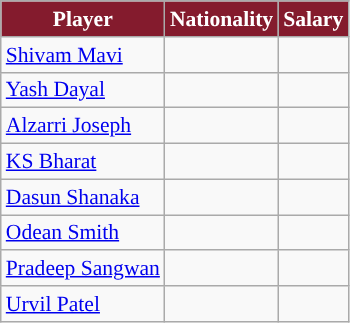<table class="wikitable" style="font-size:90%;">
<tr>
<th style="background: #841B2D;color:white">Player</th>
<th style="background: #841B2D;color:white">Nationality</th>
<th style="background: #841B2D;color:white">Salary</th>
</tr>
<tr>
<td><a href='#'>Shivam Mavi</a></td>
<td></td>
<td></td>
</tr>
<tr>
<td><a href='#'>Yash Dayal</a></td>
<td></td>
<td></td>
</tr>
<tr>
<td><a href='#'>Alzarri Joseph</a></td>
<td></td>
<td></td>
</tr>
<tr>
<td><a href='#'>KS Bharat</a></td>
<td></td>
<td></td>
</tr>
<tr>
<td><a href='#'>Dasun Shanaka</a></td>
<td></td>
<td></td>
</tr>
<tr>
<td><a href='#'>Odean Smith</a></td>
<td></td>
<td></td>
</tr>
<tr>
<td><a href='#'>Pradeep Sangwan</a></td>
<td></td>
<td></td>
</tr>
<tr>
<td><a href='#'>Urvil Patel</a></td>
<td></td>
<td></td>
</tr>
</table>
